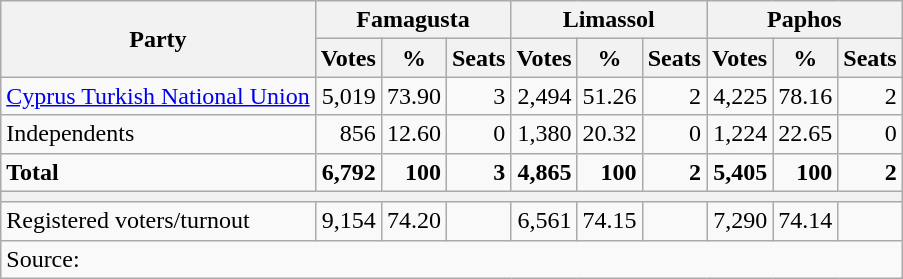<table class=wikitable style=text-align:right>
<tr>
<th rowspan=2>Party</th>
<th colspan=3>Famagusta</th>
<th colspan=3>Limassol</th>
<th colspan=3>Paphos</th>
</tr>
<tr>
<th>Votes</th>
<th>%</th>
<th>Seats</th>
<th>Votes</th>
<th>%</th>
<th>Seats</th>
<th>Votes</th>
<th>%</th>
<th>Seats</th>
</tr>
<tr>
<td align=left><a href='#'>Cyprus Turkish National Union</a></td>
<td>5,019</td>
<td>73.90</td>
<td>3</td>
<td>2,494</td>
<td>51.26</td>
<td>2</td>
<td>4,225</td>
<td>78.16</td>
<td>2</td>
</tr>
<tr>
<td align=left>Independents</td>
<td>856</td>
<td>12.60</td>
<td>0</td>
<td>1,380</td>
<td>20.32</td>
<td>0</td>
<td>1,224</td>
<td>22.65</td>
<td>0</td>
</tr>
<tr>
<td align=left><strong>Total</strong></td>
<td><strong>6,792</strong></td>
<td><strong>100</strong></td>
<td><strong>3</strong></td>
<td><strong>4,865</strong></td>
<td><strong>100</strong></td>
<td><strong>2</strong></td>
<td><strong>5,405</strong></td>
<td><strong>100</strong></td>
<td><strong>2</strong></td>
</tr>
<tr>
<th colspan=10></th>
</tr>
<tr>
<td align=left>Registered voters/turnout</td>
<td>9,154</td>
<td>74.20</td>
<td></td>
<td>6,561</td>
<td>74.15</td>
<td></td>
<td>7,290</td>
<td>74.14</td>
<td></td>
</tr>
<tr>
<td align=left colspan=10>Source: </td>
</tr>
</table>
